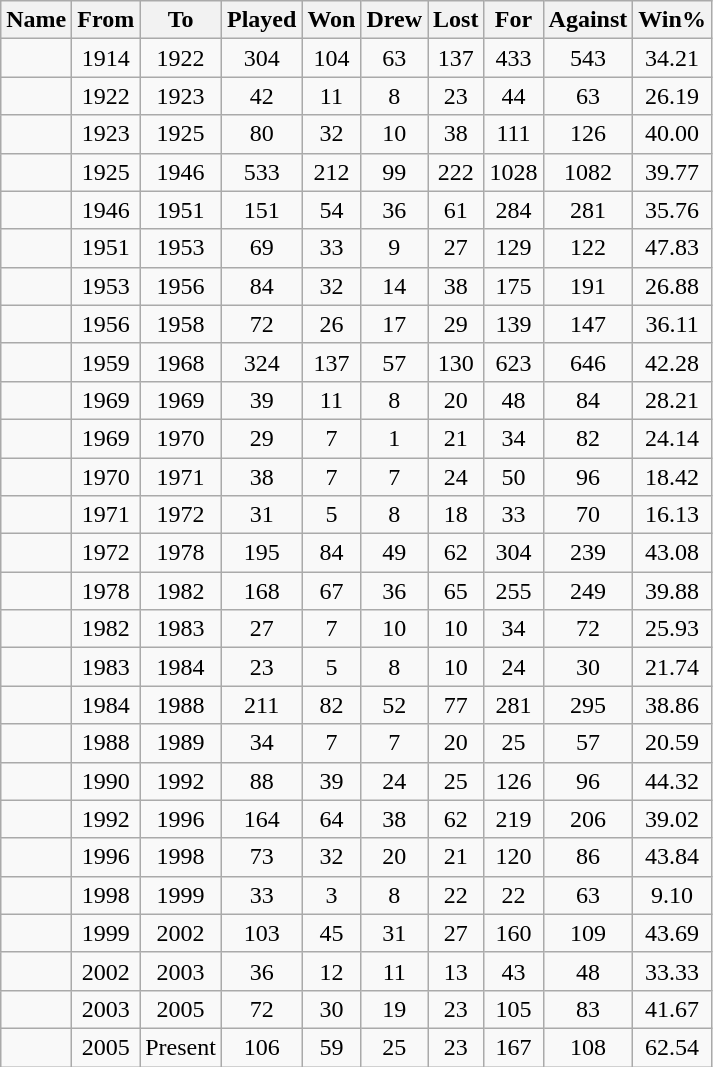<table class="wikitable sortable" style="text-align: center">
<tr>
<th>Name</th>
<th>From</th>
<th>To</th>
<th>Played</th>
<th>Won</th>
<th>Drew</th>
<th>Lost</th>
<th>For</th>
<th>Against</th>
<th>Win%</th>
</tr>
<tr>
<td align=left></td>
<td>1914</td>
<td>1922</td>
<td>304</td>
<td>104</td>
<td>63</td>
<td>137</td>
<td>433</td>
<td>543</td>
<td>34.21</td>
</tr>
<tr>
<td align=left></td>
<td>1922</td>
<td>1923</td>
<td>42</td>
<td>11</td>
<td>8</td>
<td>23</td>
<td>44</td>
<td>63</td>
<td>26.19</td>
</tr>
<tr>
<td align=left></td>
<td>1923</td>
<td>1925</td>
<td>80</td>
<td>32</td>
<td>10</td>
<td>38</td>
<td>111</td>
<td>126</td>
<td>40.00</td>
</tr>
<tr>
<td align=left></td>
<td>1925</td>
<td>1946</td>
<td>533</td>
<td>212</td>
<td>99</td>
<td>222</td>
<td>1028</td>
<td>1082</td>
<td>39.77</td>
</tr>
<tr>
<td align=left></td>
<td>1946</td>
<td>1951</td>
<td>151</td>
<td>54</td>
<td>36</td>
<td>61</td>
<td>284</td>
<td>281</td>
<td>35.76</td>
</tr>
<tr>
<td align=left></td>
<td>1951</td>
<td>1953</td>
<td>69</td>
<td>33</td>
<td>9</td>
<td>27</td>
<td>129</td>
<td>122</td>
<td>47.83</td>
</tr>
<tr>
<td align=left></td>
<td>1953</td>
<td>1956</td>
<td>84</td>
<td>32</td>
<td>14</td>
<td>38</td>
<td>175</td>
<td>191</td>
<td>26.88</td>
</tr>
<tr>
<td align=left></td>
<td>1956</td>
<td>1958</td>
<td>72</td>
<td>26</td>
<td>17</td>
<td>29</td>
<td>139</td>
<td>147</td>
<td>36.11</td>
</tr>
<tr>
<td align=left></td>
<td>1959</td>
<td>1968</td>
<td>324</td>
<td>137</td>
<td>57</td>
<td>130</td>
<td>623</td>
<td>646</td>
<td>42.28</td>
</tr>
<tr>
<td align=left></td>
<td>1969</td>
<td>1969</td>
<td>39</td>
<td>11</td>
<td>8</td>
<td>20</td>
<td>48</td>
<td>84</td>
<td>28.21</td>
</tr>
<tr>
<td align=left></td>
<td>1969</td>
<td>1970</td>
<td>29</td>
<td>7</td>
<td>1</td>
<td>21</td>
<td>34</td>
<td>82</td>
<td>24.14</td>
</tr>
<tr>
<td align=left></td>
<td>1970</td>
<td>1971</td>
<td>38</td>
<td>7</td>
<td>7</td>
<td>24</td>
<td>50</td>
<td>96</td>
<td>18.42</td>
</tr>
<tr>
<td align=left></td>
<td>1971</td>
<td>1972</td>
<td>31</td>
<td>5</td>
<td>8</td>
<td>18</td>
<td>33</td>
<td>70</td>
<td>16.13</td>
</tr>
<tr>
<td align=left></td>
<td>1972</td>
<td>1978</td>
<td>195</td>
<td>84</td>
<td>49</td>
<td>62</td>
<td>304</td>
<td>239</td>
<td>43.08</td>
</tr>
<tr>
<td align=left></td>
<td>1978</td>
<td>1982</td>
<td>168</td>
<td>67</td>
<td>36</td>
<td>65</td>
<td>255</td>
<td>249</td>
<td>39.88</td>
</tr>
<tr>
<td align=left></td>
<td>1982</td>
<td>1983</td>
<td>27</td>
<td>7</td>
<td>10</td>
<td>10</td>
<td>34</td>
<td>72</td>
<td>25.93</td>
</tr>
<tr>
<td align=left></td>
<td>1983</td>
<td>1984</td>
<td>23</td>
<td>5</td>
<td>8</td>
<td>10</td>
<td>24</td>
<td>30</td>
<td>21.74</td>
</tr>
<tr>
<td align=left></td>
<td>1984</td>
<td>1988</td>
<td>211</td>
<td>82</td>
<td>52</td>
<td>77</td>
<td>281</td>
<td>295</td>
<td>38.86</td>
</tr>
<tr>
<td align=left></td>
<td>1988</td>
<td>1989</td>
<td>34</td>
<td>7</td>
<td>7</td>
<td>20</td>
<td>25</td>
<td>57</td>
<td>20.59</td>
</tr>
<tr>
<td align=left></td>
<td>1990</td>
<td>1992</td>
<td>88</td>
<td>39</td>
<td>24</td>
<td>25</td>
<td>126</td>
<td>96</td>
<td>44.32</td>
</tr>
<tr>
<td align=left></td>
<td>1992</td>
<td>1996</td>
<td>164</td>
<td>64</td>
<td>38</td>
<td>62</td>
<td>219</td>
<td>206</td>
<td>39.02</td>
</tr>
<tr>
<td align=left></td>
<td>1996</td>
<td>1998</td>
<td>73</td>
<td>32</td>
<td>20</td>
<td>21</td>
<td>120</td>
<td>86</td>
<td>43.84</td>
</tr>
<tr>
<td align=left></td>
<td>1998</td>
<td>1999</td>
<td>33</td>
<td>3</td>
<td>8</td>
<td>22</td>
<td>22</td>
<td>63</td>
<td>9.10</td>
</tr>
<tr>
<td align=left></td>
<td>1999</td>
<td>2002</td>
<td>103</td>
<td>45</td>
<td>31</td>
<td>27</td>
<td>160</td>
<td>109</td>
<td>43.69</td>
</tr>
<tr>
<td align=left></td>
<td>2002</td>
<td>2003</td>
<td>36</td>
<td>12</td>
<td>11</td>
<td>13</td>
<td>43</td>
<td>48</td>
<td>33.33</td>
</tr>
<tr>
<td align=left></td>
<td>2003</td>
<td>2005</td>
<td>72</td>
<td>30</td>
<td>19</td>
<td>23</td>
<td>105</td>
<td>83</td>
<td>41.67</td>
</tr>
<tr>
<td align=left></td>
<td>2005</td>
<td>Present</td>
<td>106</td>
<td>59</td>
<td>25</td>
<td>23</td>
<td>167</td>
<td>108</td>
<td>62.54</td>
</tr>
</table>
